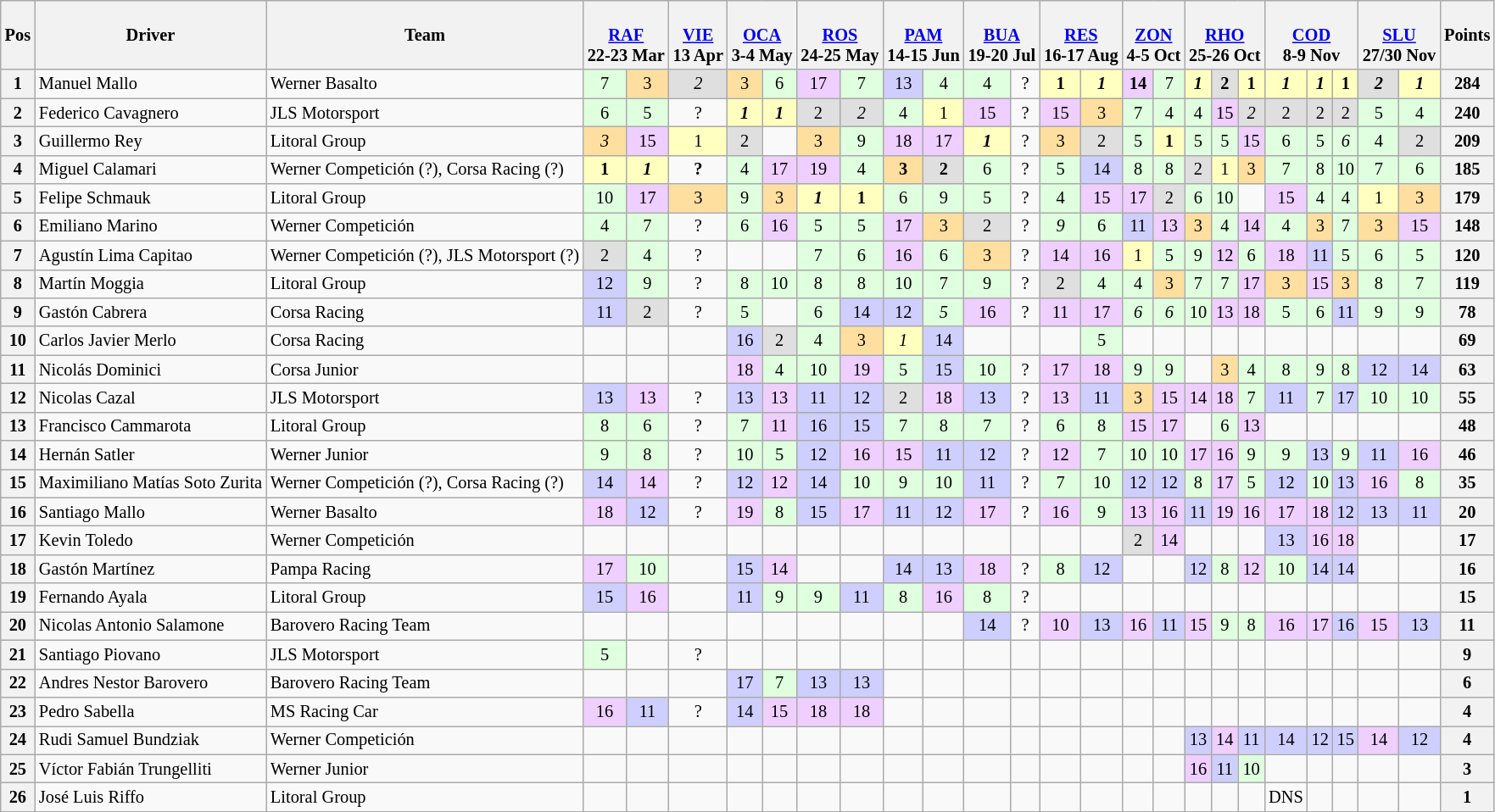<table class="wikitable" style="font-size: 85%; text-align:center">
<tr>
<th valign=middle>Pos</th>
<th>Driver</th>
<th>Team</th>
<th colspan=2><br><a href='#'>RAF</a><br>22-23 Mar</th>
<th><br><a href='#'>VIE</a><br>13 Apr</th>
<th colspan=2><br><a href='#'>OCA</a><br>3-4 May</th>
<th colspan=2><br><a href='#'>ROS</a><br>24-25 May</th>
<th colspan=2><br><a href='#'>PAM</a><br>14-15 Jun</th>
<th colspan=2><br><a href='#'>BUA</a><br>19-20 Jul</th>
<th colspan=2><br><a href='#'>RES</a><br>16-17 Aug</th>
<th colspan=2><br><a href='#'>ZON</a><br>4-5 Oct</th>
<th colspan=3><br><a href='#'>RHO</a><br>25-26 Oct</th>
<th colspan=3><br><a href='#'>COD</a><br>8-9 Nov</th>
<th colspan=2><br><a href='#'>SLU</a><br>27/30 Nov</th>
<th>Points</th>
</tr>
<tr>
<th>1</th>
<td align=left> Manuel Mallo</td>
<td align=left>Werner Basalto</td>
<td style="background:#DFFFDF;">7</td>
<td style="background:#FFDF9F;">3</td>
<td style="background:#DFDFDF;"><em>2</em></td>
<td style="background:#FFDF9F;">3</td>
<td style="background:#DFFFDF;">6</td>
<td style="background:#EFCFFF;">17</td>
<td style="background:#DFFFDF;">7</td>
<td style="background:#CFCFFF;">13</td>
<td style="background:#DFFFDF;">4</td>
<td style="background:#DFFFDF;">4</td>
<td>?</td>
<td style="background:#FFFFBF;"><strong>1</strong></td>
<td style="background:#FFFFBF;"><strong><em>1</em></strong></td>
<td style="background:#EFCFFF;"><strong>14</strong></td>
<td style="background:#DFFFDF;">7</td>
<td style="background:#FFFFBF;"><strong><em>1</em></strong></td>
<td style="background:#DFDFDF;"><strong>2</strong></td>
<td style="background:#FFFFBF;"><strong>1</strong></td>
<td style="background:#FFFFBF;"><strong><em>1</em></strong></td>
<td style="background:#FFFFBF;"><strong><em>1</em></strong></td>
<td style="background:#FFFFBF;"><strong>1</strong></td>
<td style="background:#DFDFDF;"><strong><em>2</em></strong></td>
<td style="background:#FFFFBF;"><strong><em>1</em></strong></td>
<th>284</th>
</tr>
<tr>
<th>2</th>
<td align=left> Federico Cavagnero</td>
<td align=left>JLS Motorsport</td>
<td style="background:#DFFFDF;">6</td>
<td style="background:#DFFFDF;">5</td>
<td>?</td>
<td style="background:#FFFFBF;"><strong><em>1</em></strong></td>
<td style="background:#FFFFBF;"><strong><em>1</em></strong></td>
<td style="background:#DFDFDF;">2</td>
<td style="background:#DFDFDF;"><em>2</em></td>
<td style="background:#DFFFDF;">4</td>
<td style="background:#FFFFBF;">1</td>
<td style="background:#EFCFFF;">15</td>
<td>?</td>
<td style="background:#EFCFFF;">15</td>
<td style="background:#FFDF9F;">3</td>
<td style="background:#DFFFDF;">7</td>
<td style="background:#DFFFDF;">4</td>
<td style="background:#DFFFDF;">4</td>
<td style="background:#EFCFFF;">15</td>
<td style="background:#DFDFDF;"><em>2</em></td>
<td style="background:#DFDFDF;">2</td>
<td style="background:#DFDFDF;">2</td>
<td style="background:#DFDFDF;">2</td>
<td style="background:#DFFFDF;">5</td>
<td style="background:#DFFFDF;">4</td>
<th>240</th>
</tr>
<tr>
<th>3</th>
<td align=left> Guillermo Rey</td>
<td align=left>Litoral Group</td>
<td style="background:#FFDF9F;"><em>3</em></td>
<td style="background:#EFCFFF;">15</td>
<td style="background:#FFFFBF;">1</td>
<td style="background:#DFDFDF;">2</td>
<td></td>
<td style="background:#FFDF9F;">3</td>
<td style="background:#DFFFDF;">9</td>
<td style="background:#EFCFFF;">18</td>
<td style="background:#EFCFFF;">17</td>
<td style="background:#FFFFBF;"><strong><em>1</em></strong></td>
<td>?</td>
<td style="background:#FFDF9F;">3</td>
<td style="background:#DFDFDF;">2</td>
<td style="background:#DFFFDF;">5</td>
<td style="background:#FFFFBF;"><strong>1</strong></td>
<td style="background:#DFFFDF;">5</td>
<td style="background:#DFFFDF;">5</td>
<td style="background:#EFCFFF;">15</td>
<td style="background:#DFFFDF;">6</td>
<td style="background:#DFFFDF;">5</td>
<td style="background:#DFFFDF;"><em>6</em></td>
<td style="background:#DFFFDF;">4</td>
<td style="background:#DFDFDF;">2</td>
<th>209</th>
</tr>
<tr>
<th>4</th>
<td align=left> Miguel Calamari</td>
<td align=left>Werner Competición (?), Corsa Racing (?)</td>
<td style="background:#FFFFBF;"><strong>1</strong></td>
<td style="background:#FFFFBF;"><strong><em>1</em></strong></td>
<td><strong>?</strong></td>
<td style="background:#DFFFDF;">4</td>
<td style="background:#EFCFFF;">17</td>
<td style="background:#EFCFFF;">19</td>
<td style="background:#DFFFDF;">4</td>
<td style="background:#FFDF9F;"><strong>3</strong></td>
<td style="background:#DFDFDF;"><strong>2</strong></td>
<td style="background:#DFFFDF;">6</td>
<td>?</td>
<td style="background:#DFFFDF;">5</td>
<td style="background:#CFCFFF;">14</td>
<td style="background:#DFFFDF;">8</td>
<td style="background:#DFFFDF;">8</td>
<td style="background:#DFDFDF;">2</td>
<td style="background:#FFFFBF;">1</td>
<td style="background:#FFDF9F;">3</td>
<td style="background:#DFFFDF;">7</td>
<td style="background:#DFFFDF;">8</td>
<td style="background:#DFFFDF;">10</td>
<td style="background:#DFFFDF;">7</td>
<td style="background:#DFFFDF;">6</td>
<th>185</th>
</tr>
<tr>
<th>5</th>
<td align=left> Felipe Schmauk</td>
<td align=left>Litoral Group</td>
<td style="background:#DFFFDF;">10</td>
<td style="background:#EFCFFF;">17</td>
<td style="background:#FFDF9F;">3</td>
<td style="background:#DFFFDF;">9</td>
<td style="background:#FFDF9F;">3</td>
<td style="background:#FFFFBF;"><strong><em>1</em></strong></td>
<td style="background:#FFFFBF;"><strong>1</strong></td>
<td style="background:#DFFFDF;">6</td>
<td style="background:#DFFFDF;">9</td>
<td style="background:#DFFFDF;">5</td>
<td>?</td>
<td style="background:#DFFFDF;">4</td>
<td style="background:#EFCFFF;">15</td>
<td style="background:#EFCFFF;">17</td>
<td style="background:#DFDFDF;">2</td>
<td style="background:#DFFFDF;">6</td>
<td style="background:#DFFFDF;">10</td>
<td></td>
<td style="background:#EFCFFF;">15</td>
<td style="background:#DFFFDF;">4</td>
<td style="background:#DFFFDF;">4</td>
<td style="background:#FFFFBF;">1</td>
<td style="background:#FFDF9F;">3</td>
<th>179</th>
</tr>
<tr>
<th>6</th>
<td align=left> Emiliano Marino</td>
<td align=left>Werner Competición</td>
<td style="background:#DFFFDF;">4</td>
<td style="background:#DFFFDF;">7</td>
<td>?</td>
<td style="background:#DFFFDF;">6</td>
<td style="background:#EFCFFF;">16</td>
<td style="background:#DFFFDF;">5</td>
<td style="background:#DFFFDF;">5</td>
<td style="background:#EFCFFF;">17</td>
<td style="background:#FFDF9F;">3</td>
<td style="background:#DFDFDF;">2</td>
<td>?</td>
<td style="background:#DFFFDF;"><em>9</em></td>
<td style="background:#DFFFDF;">6</td>
<td style="background:#CFCFFF;">11</td>
<td style="background:#EFCFFF;">13</td>
<td style="background:#FFDF9F;">3</td>
<td style="background:#DFFFDF;">4</td>
<td style="background:#EFCFFF;">14</td>
<td style="background:#DFFFDF;">4</td>
<td style="background:#FFDF9F;">3</td>
<td style="background:#DFFFDF;">7</td>
<td style="background:#FFDF9F;">3</td>
<td style="background:#EFCFFF;">15</td>
<th>148</th>
</tr>
<tr>
<th>7</th>
<td align=left> Agustín Lima Capitao</td>
<td align=left>Werner Competición (?), JLS Motorsport (?)</td>
<td style="background:#DFDFDF;">2</td>
<td style="background:#DFFFDF;">4</td>
<td>?</td>
<td></td>
<td></td>
<td style="background:#DFFFDF;">7</td>
<td style="background:#DFFFDF;">6</td>
<td style="background:#EFCFFF;">16</td>
<td style="background:#DFFFDF;">6</td>
<td style="background:#FFDF9F;">3</td>
<td>?</td>
<td style="background:#EFCFFF;">14</td>
<td style="background:#EFCFFF;">16</td>
<td style="background:#FFFFBF;">1</td>
<td style="background:#DFFFDF;">5</td>
<td style="background:#DFFFDF;">9</td>
<td style="background:#EFCFFF;">12</td>
<td style="background:#DFFFDF;">6</td>
<td style="background:#EFCFFF;">18</td>
<td style="background:#CFCFFF;">11</td>
<td style="background:#DFFFDF;">5</td>
<td style="background:#DFFFDF;">6</td>
<td style="background:#DFFFDF;">5</td>
<th>120</th>
</tr>
<tr>
<th>8</th>
<td align=left> Martín Moggia</td>
<td align=left>Litoral Group</td>
<td style="background:#CFCFFF;">12</td>
<td style="background:#DFFFDF;">9</td>
<td>?</td>
<td style="background:#DFFFDF;">8</td>
<td style="background:#DFFFDF;">10</td>
<td style="background:#DFFFDF;">8</td>
<td style="background:#DFFFDF;">8</td>
<td style="background:#DFFFDF;">10</td>
<td style="background:#DFFFDF;">7</td>
<td style="background:#DFFFDF;">9</td>
<td>?</td>
<td style="background:#DFDFDF;">2</td>
<td style="background:#DFFFDF;">4</td>
<td style="background:#DFFFDF;">4</td>
<td style="background:#FFDF9F;">3</td>
<td style="background:#DFFFDF;">7</td>
<td style="background:#DFFFDF;">7</td>
<td style="background:#EFCFFF;">17</td>
<td style="background:#FFDF9F;">3</td>
<td style="background:#EFCFFF;">15</td>
<td style="background:#FFDF9F;">3</td>
<td style="background:#DFFFDF;">8</td>
<td style="background:#DFFFDF;">7</td>
<th>119</th>
</tr>
<tr>
<th>9</th>
<td align=left> Gastón Cabrera</td>
<td align=left>Corsa Racing</td>
<td style="background:#CFCFFF;">11</td>
<td style="background:#DFDFDF;">2</td>
<td>?</td>
<td style="background:#DFFFDF;">5</td>
<td></td>
<td style="background:#DFFFDF;">6</td>
<td style="background:#CFCFFF;">14</td>
<td style="background:#CFCFFF;">12</td>
<td style="background:#DFFFDF;"><em>5</em></td>
<td style="background:#EFCFFF;">16</td>
<td>?</td>
<td style="background:#EFCFFF;">11</td>
<td style="background:#EFCFFF;">17</td>
<td style="background:#DFFFDF;"><em>6</em></td>
<td style="background:#DFFFDF;"><em>6</em></td>
<td style="background:#DFFFDF;">10</td>
<td style="background:#EFCFFF;">13</td>
<td style="background:#EFCFFF;">18</td>
<td style="background:#DFFFDF;">5</td>
<td style="background:#DFFFDF;">6</td>
<td style="background:#CFCFFF;">11</td>
<td style="background:#DFFFDF;">9</td>
<td style="background:#DFFFDF;">9</td>
<th>78</th>
</tr>
<tr>
<th>10</th>
<td align=left> Carlos Javier Merlo</td>
<td align=left>Corsa Racing</td>
<td></td>
<td></td>
<td></td>
<td style="background:#CFCFFF;">16</td>
<td style="background:#DFDFDF;">2</td>
<td style="background:#DFFFDF;">4</td>
<td style="background:#FFDF9F;">3</td>
<td style="background:#FFFFBF;"><em>1</em></td>
<td style="background:#CFCFFF;">14</td>
<td></td>
<td></td>
<td></td>
<td style="background:#DFFFDF;">5</td>
<td></td>
<td></td>
<td></td>
<td></td>
<td></td>
<td></td>
<td></td>
<td></td>
<td></td>
<td></td>
<th>69</th>
</tr>
<tr>
<th>11</th>
<td align=left> Nicolás Dominici</td>
<td align=left>Corsa Junior</td>
<td></td>
<td></td>
<td></td>
<td style="background:#EFCFFF;">18</td>
<td style="background:#DFFFDF;">4</td>
<td style="background:#DFFFDF;">10</td>
<td style="background:#EFCFFF;">19</td>
<td style="background:#DFFFDF;">5</td>
<td style="background:#CFCFFF;">15</td>
<td style="background:#DFFFDF;">10</td>
<td>?</td>
<td style="background:#EFCFFF;">17</td>
<td style="background:#EFCFFF;">18</td>
<td style="background:#DFFFDF;">9</td>
<td style="background:#DFFFDF;">9</td>
<td></td>
<td style="background:#FFDF9F;">3</td>
<td style="background:#DFFFDF;">4</td>
<td style="background:#DFFFDF;">8</td>
<td style="background:#DFFFDF;">9</td>
<td style="background:#DFFFDF;">8</td>
<td style="background:#CFCFFF;">12</td>
<td style="background:#CFCFFF;">14</td>
<th>63</th>
</tr>
<tr>
<th>12</th>
<td align=left> Nicolas Cazal</td>
<td align=left>JLS Motorsport</td>
<td style="background:#CFCFFF;">13</td>
<td style="background:#EFCFFF;">13</td>
<td>?</td>
<td style="background:#CFCFFF;">13</td>
<td style="background:#EFCFFF;">13</td>
<td style="background:#CFCFFF;">11</td>
<td style="background:#CFCFFF;">12</td>
<td style="background:#DFDFDF;">2</td>
<td style="background:#EFCFFF;">18</td>
<td style="background:#CFCFFF;">13</td>
<td>?</td>
<td style="background:#EFCFFF;">13</td>
<td style="background:#CFCFFF;">11</td>
<td style="background:#FFDF9F;">3</td>
<td style="background:#EFCFFF;">15</td>
<td style="background:#EFCFFF;">14</td>
<td style="background:#EFCFFF;">18</td>
<td style="background:#DFFFDF;">7</td>
<td style="background:#CFCFFF;">11</td>
<td style="background:#DFFFDF;">7</td>
<td style="background:#CFCFFF;">17</td>
<td style="background:#DFFFDF;">10</td>
<td style="background:#DFFFDF;">10</td>
<th>55</th>
</tr>
<tr>
<th>13</th>
<td align=left> Francisco Cammarota</td>
<td align=left>Litoral Group</td>
<td style="background:#DFFFDF;">8</td>
<td style="background:#DFFFDF;">6</td>
<td>?</td>
<td style="background:#DFFFDF;">7</td>
<td style="background:#EFCFFF;">11</td>
<td style="background:#CFCFFF;">16</td>
<td style="background:#CFCFFF;">15</td>
<td style="background:#DFFFDF;">7</td>
<td style="background:#DFFFDF;">8</td>
<td style="background:#DFFFDF;">7</td>
<td>?</td>
<td style="background:#DFFFDF;">6</td>
<td style="background:#DFFFDF;">8</td>
<td style="background:#EFCFFF;">15</td>
<td style="background:#EFCFFF;">17</td>
<td></td>
<td style="background:#DFFFDF;">6</td>
<td style="background:#EFCFFF;">13</td>
<td></td>
<td></td>
<td></td>
<td></td>
<td></td>
<th>48</th>
</tr>
<tr>
<th>14</th>
<td align=left> Hernán Satler</td>
<td align=left>Werner Junior</td>
<td style="background:#DFFFDF;">9</td>
<td style="background:#DFFFDF;">8</td>
<td>?</td>
<td style="background:#DFFFDF;">10</td>
<td style="background:#DFFFDF;">5</td>
<td style="background:#CFCFFF;">12</td>
<td style="background:#EFCFFF;">16</td>
<td style="background:#EFCFFF;">15</td>
<td style="background:#CFCFFF;">11</td>
<td style="background:#CFCFFF;">12</td>
<td>?</td>
<td style="background:#EFCFFF;">12</td>
<td style="background:#DFFFDF;">7</td>
<td style="background:#DFFFDF;">10</td>
<td style="background:#DFFFDF;">10</td>
<td style="background:#EFCFFF;">17</td>
<td style="background:#EFCFFF;">16</td>
<td style="background:#DFFFDF;">9</td>
<td style="background:#DFFFDF;">9</td>
<td style="background:#CFCFFF;">13</td>
<td style="background:#DFFFDF;">9</td>
<td style="background:#CFCFFF;">11</td>
<td style="background:#EFCFFF;">16</td>
<th>46</th>
</tr>
<tr>
<th>15</th>
<td align=left> Maximiliano Matías Soto Zurita</td>
<td align=left>Werner Competición (?), Corsa Racing (?)</td>
<td style="background:#CFCFFF;">14</td>
<td style="background:#EFCFFF;">14</td>
<td>?</td>
<td style="background:#CFCFFF;">12</td>
<td style="background:#EFCFFF;">12</td>
<td style="background:#CFCFFF;">14</td>
<td style="background:#DFFFDF;">10</td>
<td style="background:#DFFFDF;">9</td>
<td style="background:#DFFFDF;">10</td>
<td style="background:#CFCFFF;">11</td>
<td>?</td>
<td style="background:#DFFFDF;">7</td>
<td style="background:#DFFFDF;">10</td>
<td style="background:#CFCFFF;">12</td>
<td style="background:#CFCFFF;">12</td>
<td style="background:#DFFFDF;">8</td>
<td style="background:#EFCFFF;">17</td>
<td style="background:#DFFFDF;">5</td>
<td style="background:#CFCFFF;">12</td>
<td style="background:#DFFFDF;">10</td>
<td style="background:#CFCFFF;">13</td>
<td style="background:#EFCFFF;">16</td>
<td style="background:#DFFFDF;">8</td>
<th>35</th>
</tr>
<tr>
<th>16</th>
<td align=left> Santiago Mallo</td>
<td align=left>Werner Basalto</td>
<td style="background:#EFCFFF;">18</td>
<td style="background:#CFCFFF;">12</td>
<td>?</td>
<td style="background:#EFCFFF;">19</td>
<td style="background:#DFFFDF;">8</td>
<td style="background:#CFCFFF;">15</td>
<td style="background:#EFCFFF;">17</td>
<td style="background:#CFCFFF;">11</td>
<td style="background:#CFCFFF;">12</td>
<td style="background:#EFCFFF;">17</td>
<td>?</td>
<td style="background:#EFCFFF;">16</td>
<td style="background:#DFFFDF;">9</td>
<td style="background:#EFCFFF;">13</td>
<td style="background:#EFCFFF;">16</td>
<td style="background:#CFCFFF;">11</td>
<td style="background:#EFCFFF;">19</td>
<td style="background:#EFCFFF;">16</td>
<td style="background:#EFCFFF;">17</td>
<td style="background:#EFCFFF;">18</td>
<td style="background:#CFCFFF;">12</td>
<td style="background:#CFCFFF;">13</td>
<td style="background:#CFCFFF;">11</td>
<th>20</th>
</tr>
<tr>
<th>17</th>
<td align=left> Kevin Toledo</td>
<td align=left>Werner Competición</td>
<td></td>
<td></td>
<td></td>
<td></td>
<td></td>
<td></td>
<td></td>
<td></td>
<td></td>
<td></td>
<td></td>
<td></td>
<td></td>
<td style="background:#DFDFDF;">2</td>
<td style="background:#EFCFFF;">14</td>
<td></td>
<td></td>
<td></td>
<td style="background:#CFCFFF;">13</td>
<td style="background:#EFCFFF;">16</td>
<td style="background:#EFCFFF;">18</td>
<td></td>
<td></td>
<th>17</th>
</tr>
<tr>
<th>18</th>
<td align=left> Gastón Martínez</td>
<td align=left>Pampa Racing</td>
<td style="background:#EFCFFF;">17</td>
<td style="background:#DFFFDF;">10</td>
<td></td>
<td style="background:#CFCFFF;">15</td>
<td style="background:#EFCFFF;">14</td>
<td></td>
<td></td>
<td style="background:#CFCFFF;">14</td>
<td style="background:#CFCFFF;">13</td>
<td style="background:#EFCFFF;">18</td>
<td>?</td>
<td style="background:#DFFFDF;">8</td>
<td style="background:#CFCFFF;">12</td>
<td></td>
<td></td>
<td style="background:#CFCFFF;">12</td>
<td style="background:#DFFFDF;">8</td>
<td style="background:#EFCFFF;">12</td>
<td style="background:#DFFFDF;">10</td>
<td style="background:#CFCFFF;">14</td>
<td style="background:#CFCFFF;">14</td>
<td></td>
<td></td>
<th>16</th>
</tr>
<tr>
<th>19</th>
<td align=left> Fernando Ayala</td>
<td align=left>Litoral Group</td>
<td style="background:#CFCFFF;">15</td>
<td style="background:#EFCFFF;">16</td>
<td></td>
<td style="background:#CFCFFF;">11</td>
<td style="background:#DFFFDF;">9</td>
<td style="background:#DFFFDF;">9</td>
<td style="background:#CFCFFF;">11</td>
<td style="background:#DFFFDF;">8</td>
<td style="background:#EFCFFF;">16</td>
<td style="background:#DFFFDF;">8</td>
<td>?</td>
<td></td>
<td></td>
<td></td>
<td></td>
<td></td>
<td></td>
<td></td>
<td></td>
<td></td>
<td></td>
<td></td>
<td></td>
<th>15</th>
</tr>
<tr>
<th>20</th>
<td align=left> Nicolas Antonio Salamone</td>
<td align=left>Barovero Racing Team</td>
<td></td>
<td></td>
<td></td>
<td></td>
<td></td>
<td></td>
<td></td>
<td></td>
<td></td>
<td style="background:#CFCFFF;">14</td>
<td>?</td>
<td style="background:#EFCFFF;">10</td>
<td style="background:#CFCFFF;">13</td>
<td style="background:#EFCFFF;">16</td>
<td style="background:#CFCFFF;">11</td>
<td style="background:#EFCFFF;">15</td>
<td style="background:#DFFFDF;">9</td>
<td style="background:#DFFFDF;">8</td>
<td style="background:#EFCFFF;">16</td>
<td style="background:#EFCFFF;">17</td>
<td style="background:#CFCFFF;">16</td>
<td style="background:#EFCFFF;">15</td>
<td style="background:#CFCFFF;">13</td>
<th>11</th>
</tr>
<tr>
<th>21</th>
<td align=left>  Santiago Piovano</td>
<td align=left>JLS Motorsport</td>
<td style="background:#DFFFDF;">5</td>
<td></td>
<td>?</td>
<td></td>
<td></td>
<td></td>
<td></td>
<td></td>
<td></td>
<td></td>
<td></td>
<td></td>
<td></td>
<td></td>
<td></td>
<td></td>
<td></td>
<td></td>
<td></td>
<td></td>
<td></td>
<td></td>
<td></td>
<th>9</th>
</tr>
<tr>
<th>22</th>
<td align=left> Andres Nestor Barovero</td>
<td align=left>Barovero Racing Team</td>
<td></td>
<td></td>
<td></td>
<td style="background:#CFCFFF;">17</td>
<td style="background:#DFFFDF;">7</td>
<td style="background:#CFCFFF;">13</td>
<td style="background:#CFCFFF;">13</td>
<td></td>
<td></td>
<td></td>
<td></td>
<td></td>
<td></td>
<td></td>
<td></td>
<td></td>
<td></td>
<td></td>
<td></td>
<td></td>
<td></td>
<td></td>
<td></td>
<th>6</th>
</tr>
<tr>
<th>23</th>
<td align=left> Pedro Sabella</td>
<td align=left>MS Racing Car</td>
<td style="background:#EFCFFF;">16</td>
<td style="background:#CFCFFF;">11</td>
<td>?</td>
<td style="background:#CFCFFF;">14</td>
<td style="background:#EFCFFF;">15</td>
<td style="background:#EFCFFF;">18</td>
<td style="background:#EFCFFF;">18</td>
<td></td>
<td></td>
<td></td>
<td></td>
<td></td>
<td></td>
<td></td>
<td></td>
<td></td>
<td></td>
<td></td>
<td></td>
<td></td>
<td></td>
<td></td>
<td></td>
<th>4</th>
</tr>
<tr>
<th>24</th>
<td align=left> Rudi Samuel Bundziak</td>
<td align=left>Werner Competición</td>
<td></td>
<td></td>
<td></td>
<td></td>
<td></td>
<td></td>
<td></td>
<td></td>
<td></td>
<td></td>
<td></td>
<td></td>
<td></td>
<td></td>
<td></td>
<td style="background:#CFCFFF;">13</td>
<td style="background:#EFCFFF;">14</td>
<td style="background:#CFCFFF;">11</td>
<td style="background:#CFCFFF;">14</td>
<td style="background:#CFCFFF;">12</td>
<td style="background:#CFCFFF;">15</td>
<td style="background:#EFCFFF;">14</td>
<td style="background:#CFCFFF;">12</td>
<th>4</th>
</tr>
<tr>
<th>25</th>
<td align=left> Víctor Fabián Trungelliti</td>
<td align=left>Werner Junior</td>
<td></td>
<td></td>
<td></td>
<td></td>
<td></td>
<td></td>
<td></td>
<td></td>
<td></td>
<td></td>
<td></td>
<td></td>
<td></td>
<td></td>
<td></td>
<td style="background:#EFCFFF;">16</td>
<td style="background:#CFCFFF;">11</td>
<td style="background:#DFFFDF;">10</td>
<td></td>
<td></td>
<td></td>
<td></td>
<td></td>
<th>3</th>
</tr>
<tr>
<th>26</th>
<td align=left> José Luis Riffo</td>
<td align=left>Litoral Group</td>
<td></td>
<td></td>
<td></td>
<td></td>
<td></td>
<td></td>
<td></td>
<td></td>
<td></td>
<td></td>
<td></td>
<td></td>
<td></td>
<td></td>
<td></td>
<td></td>
<td></td>
<td></td>
<td>DNS</td>
<td></td>
<td></td>
<td></td>
<td></td>
<th>1</th>
</tr>
</table>
